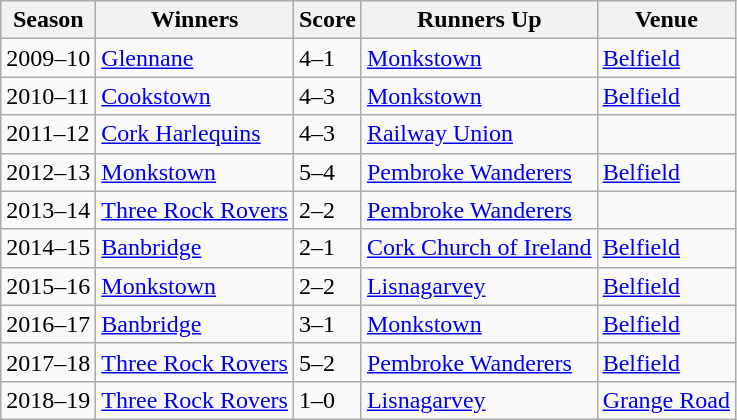<table class="wikitable collapsible">
<tr>
<th>Season</th>
<th>Winners</th>
<th>Score</th>
<th>Runners Up</th>
<th>Venue</th>
</tr>
<tr>
<td>2009–10</td>
<td><a href='#'>Glennane</a></td>
<td>4–1</td>
<td><a href='#'>Monkstown</a></td>
<td><a href='#'>Belfield</a></td>
</tr>
<tr>
<td>2010–11</td>
<td><a href='#'>Cookstown</a></td>
<td>4–3</td>
<td><a href='#'>Monkstown</a></td>
<td><a href='#'>Belfield</a></td>
</tr>
<tr>
<td>2011–12</td>
<td><a href='#'>Cork Harlequins</a></td>
<td>4–3</td>
<td><a href='#'>Railway Union</a></td>
<td></td>
</tr>
<tr>
<td>2012–13</td>
<td><a href='#'>Monkstown</a></td>
<td>5–4</td>
<td><a href='#'>Pembroke Wanderers</a></td>
<td><a href='#'>Belfield</a></td>
</tr>
<tr>
<td>2013–14</td>
<td><a href='#'>Three Rock Rovers</a></td>
<td>2–2 </td>
<td><a href='#'>Pembroke Wanderers</a></td>
<td></td>
</tr>
<tr>
<td>2014–15</td>
<td><a href='#'>Banbridge</a></td>
<td>2–1 </td>
<td><a href='#'>Cork Church of Ireland</a></td>
<td><a href='#'>Belfield</a></td>
</tr>
<tr>
<td>2015–16</td>
<td><a href='#'>Monkstown</a></td>
<td>2–2 </td>
<td><a href='#'>Lisnagarvey</a></td>
<td><a href='#'>Belfield</a></td>
</tr>
<tr>
<td>2016–17</td>
<td><a href='#'>Banbridge</a></td>
<td>3–1</td>
<td><a href='#'>Monkstown</a></td>
<td><a href='#'>Belfield</a></td>
</tr>
<tr>
<td>2017–18</td>
<td><a href='#'>Three Rock Rovers</a></td>
<td>5–2</td>
<td><a href='#'>Pembroke Wanderers</a></td>
<td><a href='#'>Belfield</a></td>
</tr>
<tr>
<td>2018–19</td>
<td><a href='#'>Three Rock Rovers</a></td>
<td>1–0</td>
<td><a href='#'>Lisnagarvey</a></td>
<td><a href='#'>Grange Road</a></td>
</tr>
</table>
